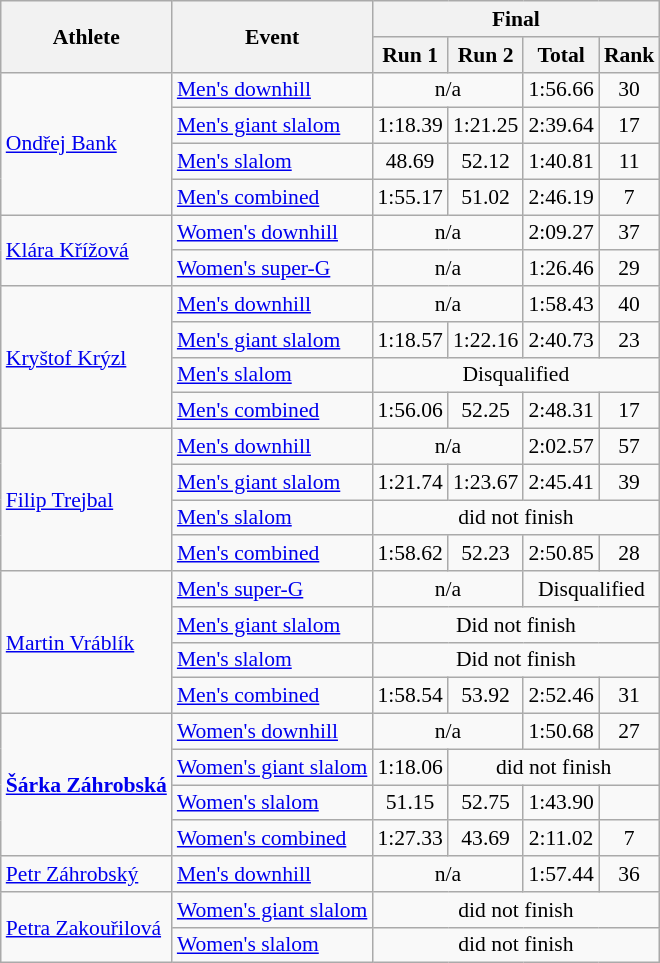<table class="wikitable" style="font-size:90%">
<tr>
<th rowspan="2">Athlete</th>
<th rowspan="2">Event</th>
<th colspan="4">Final</th>
</tr>
<tr>
<th>Run 1</th>
<th>Run 2</th>
<th>Total</th>
<th>Rank</th>
</tr>
<tr align=center>
<td align=left rowspan=4><a href='#'>Ondřej Bank</a></td>
<td align=left><a href='#'>Men's downhill</a></td>
<td colspan=2>n/a</td>
<td>1:56.66</td>
<td>30</td>
</tr>
<tr align=center>
<td align=left><a href='#'>Men's giant slalom</a></td>
<td>1:18.39</td>
<td>1:21.25</td>
<td>2:39.64</td>
<td>17</td>
</tr>
<tr align=center>
<td align=left><a href='#'>Men's slalom</a></td>
<td>48.69</td>
<td>52.12</td>
<td>1:40.81</td>
<td>11</td>
</tr>
<tr align=center>
<td align=left><a href='#'>Men's combined</a></td>
<td>1:55.17</td>
<td>51.02</td>
<td>2:46.19</td>
<td>7</td>
</tr>
<tr align=center>
<td align=left rowspan=2><a href='#'>Klára Křížová</a></td>
<td align=left><a href='#'>Women's downhill</a></td>
<td colspan=2>n/a</td>
<td>2:09.27</td>
<td>37</td>
</tr>
<tr align=center>
<td align=left><a href='#'>Women's super-G</a></td>
<td colspan=2>n/a</td>
<td>1:26.46</td>
<td>29</td>
</tr>
<tr align=center>
<td align=left rowspan=4><a href='#'>Kryštof Krýzl</a></td>
<td align=left><a href='#'>Men's downhill</a></td>
<td colspan=2>n/a</td>
<td>1:58.43</td>
<td>40</td>
</tr>
<tr align=center>
<td align=left><a href='#'>Men's giant slalom</a></td>
<td>1:18.57</td>
<td>1:22.16</td>
<td>2:40.73</td>
<td>23</td>
</tr>
<tr align=center>
<td align=left><a href='#'>Men's slalom</a></td>
<td colspan=4>Disqualified</td>
</tr>
<tr align=center>
<td align=left><a href='#'>Men's combined</a></td>
<td>1:56.06</td>
<td>52.25</td>
<td>2:48.31</td>
<td>17</td>
</tr>
<tr align=center>
<td align=left rowspan=4><a href='#'>Filip Trejbal</a></td>
<td align=left><a href='#'>Men's downhill</a></td>
<td colspan=2>n/a</td>
<td>2:02.57</td>
<td>57</td>
</tr>
<tr align=center>
<td align=left><a href='#'>Men's giant slalom</a></td>
<td>1:21.74</td>
<td>1:23.67</td>
<td>2:45.41</td>
<td>39</td>
</tr>
<tr align=center>
<td align=left><a href='#'>Men's slalom</a></td>
<td colspan=4>did not finish</td>
</tr>
<tr align=center>
<td align=left><a href='#'>Men's combined</a></td>
<td>1:58.62</td>
<td>52.23</td>
<td>2:50.85</td>
<td>28</td>
</tr>
<tr align=center>
<td align=left rowspan=4><a href='#'>Martin Vráblík</a></td>
<td align=left><a href='#'>Men's super-G</a></td>
<td colspan=2>n/a</td>
<td colspan=2>Disqualified</td>
</tr>
<tr align=center>
<td align=left><a href='#'>Men's giant slalom</a></td>
<td colspan=4>Did not finish</td>
</tr>
<tr align=center>
<td align=left><a href='#'>Men's slalom</a></td>
<td colspan=4>Did not finish</td>
</tr>
<tr align=center>
<td align=left><a href='#'>Men's combined</a></td>
<td>1:58.54</td>
<td>53.92</td>
<td>2:52.46</td>
<td>31</td>
</tr>
<tr align=center>
<td align=left rowspan=4><strong><a href='#'>Šárka Záhrobská</a></strong></td>
<td align=left><a href='#'>Women's downhill</a></td>
<td colspan=2>n/a</td>
<td>1:50.68</td>
<td>27</td>
</tr>
<tr align=center>
<td align=left><a href='#'>Women's giant slalom</a></td>
<td>1:18.06</td>
<td colspan=3>did not finish</td>
</tr>
<tr align=center>
<td align=left><a href='#'>Women's slalom</a></td>
<td>51.15</td>
<td>52.75</td>
<td>1:43.90</td>
<td></td>
</tr>
<tr align=center>
<td align=left><a href='#'>Women's combined</a></td>
<td>1:27.33</td>
<td>43.69</td>
<td>2:11.02</td>
<td>7</td>
</tr>
<tr align=center>
<td align=left><a href='#'>Petr Záhrobský</a></td>
<td align=left><a href='#'>Men's downhill</a></td>
<td colspan=2>n/a</td>
<td>1:57.44</td>
<td>36</td>
</tr>
<tr align=center>
<td align=left rowspan=2><a href='#'>Petra Zakouřilová</a></td>
<td align=left><a href='#'>Women's giant slalom</a></td>
<td colspan=4>did not finish</td>
</tr>
<tr align=center>
<td align=left><a href='#'>Women's slalom</a></td>
<td colspan=4>did not finish</td>
</tr>
</table>
